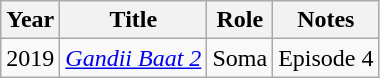<table class="wikitable">
<tr>
<th>Year</th>
<th>Title</th>
<th>Role</th>
<th>Notes</th>
</tr>
<tr>
<td>2019</td>
<td><em><a href='#'>Gandii Baat 2</a></em></td>
<td>Soma</td>
<td>Episode 4</td>
</tr>
</table>
